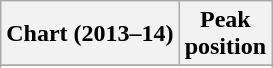<table class="wikitable sortable plainrowheaders">
<tr>
<th>Chart (2013–14)</th>
<th>Peak<br>position</th>
</tr>
<tr>
</tr>
<tr>
</tr>
<tr>
</tr>
<tr>
</tr>
</table>
